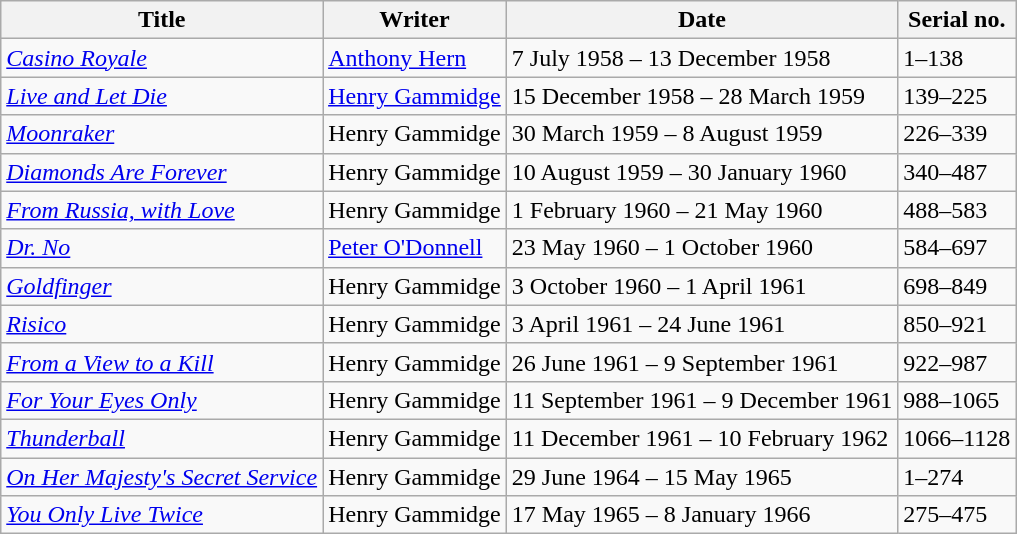<table class="wikitable">
<tr>
<th>Title</th>
<th>Writer</th>
<th>Date</th>
<th>Serial no.</th>
</tr>
<tr>
<td><em><a href='#'>Casino Royale</a></em></td>
<td><a href='#'>Anthony Hern</a></td>
<td>7 July 1958 – 13 December 1958</td>
<td>1–138</td>
</tr>
<tr>
<td><em><a href='#'>Live and Let Die</a></em></td>
<td><a href='#'>Henry Gammidge</a></td>
<td>15 December 1958 – 28 March 1959</td>
<td>139–225</td>
</tr>
<tr>
<td><em><a href='#'>Moonraker</a></em></td>
<td>Henry Gammidge</td>
<td>30 March 1959 – 8 August 1959</td>
<td>226–339</td>
</tr>
<tr>
<td><em><a href='#'>Diamonds Are Forever</a></em></td>
<td>Henry Gammidge</td>
<td>10 August 1959 – 30 January 1960</td>
<td>340–487</td>
</tr>
<tr>
<td><em><a href='#'>From Russia, with Love</a></em></td>
<td>Henry Gammidge</td>
<td>1 February 1960 – 21 May 1960</td>
<td>488–583</td>
</tr>
<tr>
<td><em><a href='#'>Dr. No</a></em></td>
<td><a href='#'>Peter O'Donnell</a></td>
<td>23 May 1960 – 1 October 1960</td>
<td>584–697</td>
</tr>
<tr>
<td><em><a href='#'>Goldfinger</a></em></td>
<td>Henry Gammidge</td>
<td>3 October 1960 – 1 April 1961</td>
<td>698–849</td>
</tr>
<tr>
<td><em><a href='#'>Risico</a></em></td>
<td>Henry Gammidge</td>
<td>3 April 1961 – 24 June 1961</td>
<td>850–921</td>
</tr>
<tr>
<td><em><a href='#'>From a View to a Kill</a></em></td>
<td>Henry Gammidge</td>
<td>26 June 1961 – 9 September 1961</td>
<td>922–987</td>
</tr>
<tr>
<td><em><a href='#'>For Your Eyes Only</a></em></td>
<td>Henry Gammidge</td>
<td>11 September 1961 – 9 December 1961</td>
<td>988–1065</td>
</tr>
<tr>
<td><em><a href='#'>Thunderball</a></em></td>
<td>Henry Gammidge</td>
<td>11 December 1961 – 10 February 1962</td>
<td>1066–1128</td>
</tr>
<tr>
<td><em><a href='#'>On Her Majesty's Secret Service</a></em></td>
<td>Henry Gammidge</td>
<td>29 June 1964 – 15 May 1965</td>
<td>1–274</td>
</tr>
<tr>
<td><em><a href='#'>You Only Live Twice</a></em></td>
<td>Henry Gammidge</td>
<td>17 May 1965 – 8 January 1966</td>
<td>275–475</td>
</tr>
</table>
